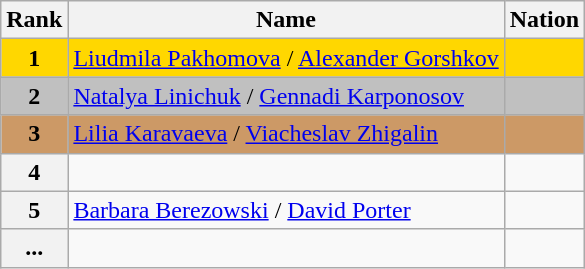<table class="wikitable">
<tr>
<th>Rank</th>
<th>Name</th>
<th>Nation</th>
</tr>
<tr bgcolor="gold">
<td align="center"><strong>1</strong></td>
<td><a href='#'>Liudmila Pakhomova</a> / <a href='#'>Alexander Gorshkov</a></td>
<td></td>
</tr>
<tr bgcolor="silver">
<td align="center"><strong>2</strong></td>
<td><a href='#'>Natalya Linichuk</a> / <a href='#'>Gennadi Karponosov</a></td>
<td></td>
</tr>
<tr bgcolor="cc9966">
<td align="center"><strong>3</strong></td>
<td><a href='#'>Lilia Karavaeva</a> / <a href='#'>Viacheslav Zhigalin</a></td>
<td></td>
</tr>
<tr>
<th>4</th>
<td></td>
<td></td>
</tr>
<tr>
<th>5</th>
<td><a href='#'>Barbara Berezowski</a> / <a href='#'>David Porter</a></td>
<td></td>
</tr>
<tr>
<th>...</th>
<td></td>
<td></td>
</tr>
</table>
